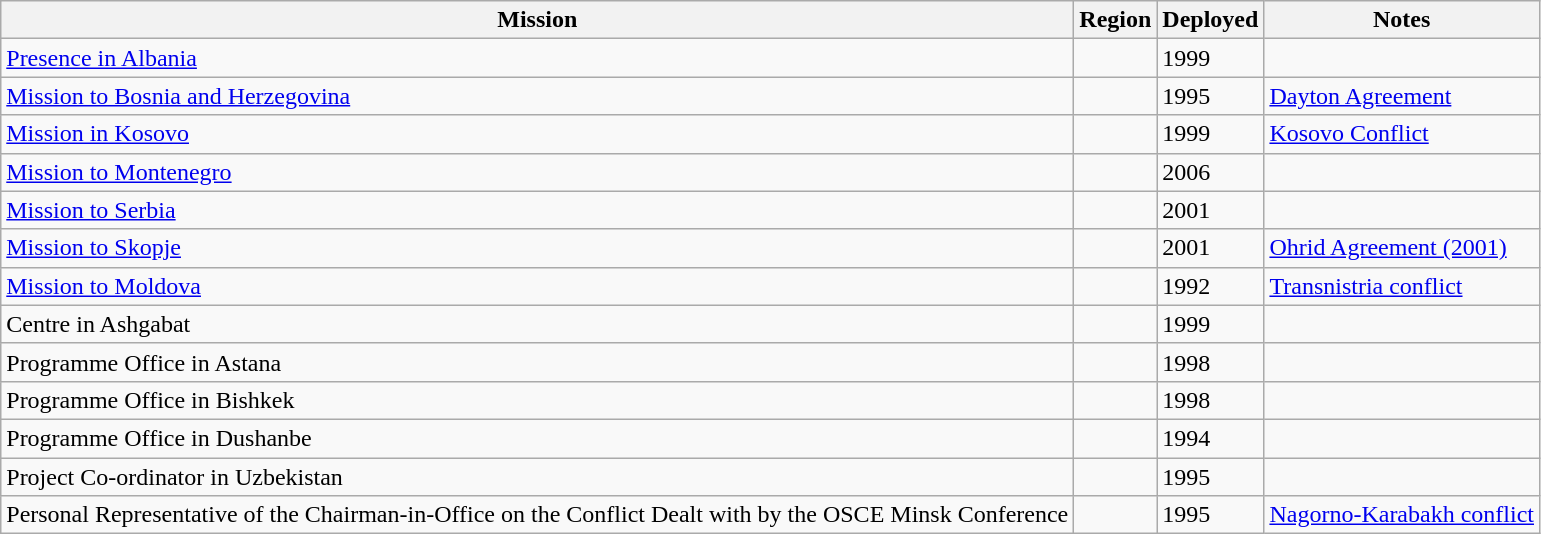<table class="wikitable">
<tr>
<th>Mission</th>
<th>Region</th>
<th>Deployed</th>
<th>Notes</th>
</tr>
<tr>
<td><a href='#'>Presence in Albania</a></td>
<td></td>
<td>1999</td>
<td></td>
</tr>
<tr>
<td><a href='#'>Mission to Bosnia and Herzegovina</a></td>
<td></td>
<td>1995</td>
<td><a href='#'>Dayton Agreement</a></td>
</tr>
<tr>
<td><a href='#'>Mission in Kosovo</a></td>
<td></td>
<td>1999</td>
<td><a href='#'>Kosovo Conflict</a></td>
</tr>
<tr>
<td><a href='#'>Mission to Montenegro</a></td>
<td></td>
<td>2006</td>
<td></td>
</tr>
<tr>
<td><a href='#'>Mission to Serbia</a></td>
<td></td>
<td>2001</td>
<td></td>
</tr>
<tr>
<td><a href='#'>Mission to Skopje</a></td>
<td></td>
<td>2001</td>
<td><a href='#'>Ohrid Agreement (2001)</a></td>
</tr>
<tr>
<td><a href='#'>Mission to Moldova</a></td>
<td></td>
<td>1992</td>
<td><a href='#'>Transnistria conflict</a></td>
</tr>
<tr>
<td>Centre in Ashgabat</td>
<td></td>
<td>1999</td>
<td></td>
</tr>
<tr>
<td>Programme Office in Astana</td>
<td></td>
<td>1998</td>
<td></td>
</tr>
<tr>
<td>Programme Office in Bishkek</td>
<td></td>
<td>1998</td>
<td></td>
</tr>
<tr>
<td>Programme Office in Dushanbe</td>
<td></td>
<td>1994</td>
<td></td>
</tr>
<tr>
<td>Project Co-ordinator in Uzbekistan</td>
<td></td>
<td>1995</td>
<td></td>
</tr>
<tr>
<td>Personal Representative of the Chairman-in-Office on the Conflict Dealt with by the OSCE Minsk Conference</td>
<td><br></td>
<td>1995</td>
<td><a href='#'>Nagorno-Karabakh conflict</a></td>
</tr>
</table>
